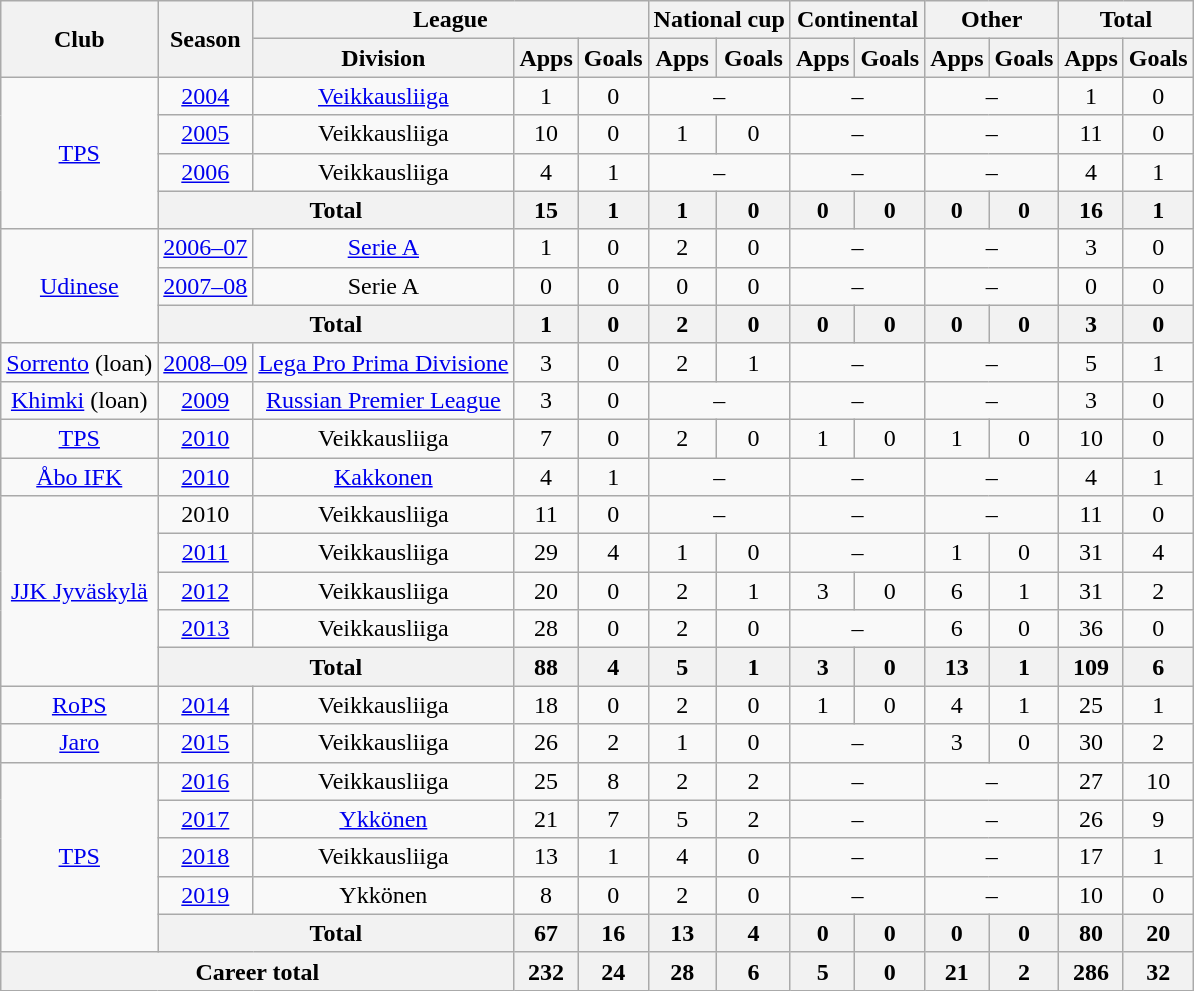<table class="wikitable" style="text-align:center">
<tr>
<th rowspan="2">Club</th>
<th rowspan="2">Season</th>
<th colspan="3">League</th>
<th colspan="2">National cup</th>
<th colspan="2">Continental</th>
<th colspan="2">Other</th>
<th colspan="2">Total</th>
</tr>
<tr>
<th>Division</th>
<th>Apps</th>
<th>Goals</th>
<th>Apps</th>
<th>Goals</th>
<th>Apps</th>
<th>Goals</th>
<th>Apps</th>
<th>Goals</th>
<th>Apps</th>
<th>Goals</th>
</tr>
<tr>
<td rowspan="4"><a href='#'>TPS</a></td>
<td><a href='#'>2004</a></td>
<td><a href='#'>Veikkausliiga</a></td>
<td>1</td>
<td>0</td>
<td colspan=2>–</td>
<td colspan=2>–</td>
<td colspan=2>–</td>
<td>1</td>
<td>0</td>
</tr>
<tr>
<td><a href='#'>2005</a></td>
<td>Veikkausliiga</td>
<td>10</td>
<td>0</td>
<td>1</td>
<td>0</td>
<td colspan=2>–</td>
<td colspan=2>–</td>
<td>11</td>
<td>0</td>
</tr>
<tr>
<td><a href='#'>2006</a></td>
<td>Veikkausliiga</td>
<td>4</td>
<td>1</td>
<td colspan=2>–</td>
<td colspan=2>–</td>
<td colspan=2>–</td>
<td>4</td>
<td>1</td>
</tr>
<tr>
<th colspan="2">Total</th>
<th>15</th>
<th>1</th>
<th>1</th>
<th>0</th>
<th>0</th>
<th>0</th>
<th>0</th>
<th>0</th>
<th>16</th>
<th>1</th>
</tr>
<tr>
<td rowspan=3><a href='#'>Udinese</a></td>
<td><a href='#'>2006–07</a></td>
<td><a href='#'>Serie A</a></td>
<td>1</td>
<td>0</td>
<td>2</td>
<td>0</td>
<td colspan=2>–</td>
<td colspan=2>–</td>
<td>3</td>
<td>0</td>
</tr>
<tr>
<td><a href='#'>2007–08</a></td>
<td>Serie A</td>
<td>0</td>
<td>0</td>
<td>0</td>
<td>0</td>
<td colspan=2>–</td>
<td colspan=2>–</td>
<td>0</td>
<td>0</td>
</tr>
<tr>
<th colspan="2">Total</th>
<th>1</th>
<th>0</th>
<th>2</th>
<th>0</th>
<th>0</th>
<th>0</th>
<th>0</th>
<th>0</th>
<th>3</th>
<th>0</th>
</tr>
<tr>
<td><a href='#'>Sorrento</a> (loan)</td>
<td><a href='#'>2008–09</a></td>
<td><a href='#'>Lega Pro Prima Divisione</a></td>
<td>3</td>
<td>0</td>
<td>2</td>
<td>1</td>
<td colspan=2>–</td>
<td colspan=2>–</td>
<td>5</td>
<td>1</td>
</tr>
<tr>
<td><a href='#'>Khimki</a> (loan)</td>
<td><a href='#'>2009</a></td>
<td><a href='#'>Russian Premier League</a></td>
<td>3</td>
<td>0</td>
<td colspan=2>–</td>
<td colspan=2>–</td>
<td colspan=2>–</td>
<td>3</td>
<td>0</td>
</tr>
<tr>
<td><a href='#'>TPS</a></td>
<td><a href='#'>2010</a></td>
<td>Veikkausliiga</td>
<td>7</td>
<td>0</td>
<td>2</td>
<td>0</td>
<td>1</td>
<td>0</td>
<td>1</td>
<td>0</td>
<td>10</td>
<td>0</td>
</tr>
<tr>
<td><a href='#'>Åbo IFK</a></td>
<td><a href='#'>2010</a></td>
<td><a href='#'>Kakkonen</a></td>
<td>4</td>
<td>1</td>
<td colspan=2>–</td>
<td colspan=2>–</td>
<td colspan=2>–</td>
<td>4</td>
<td>1</td>
</tr>
<tr>
<td rowspan=5><a href='#'>JJK Jyväskylä</a></td>
<td>2010</td>
<td>Veikkausliiga</td>
<td>11</td>
<td>0</td>
<td colspan=2>–</td>
<td colspan=2>–</td>
<td colspan=2>–</td>
<td>11</td>
<td>0</td>
</tr>
<tr>
<td><a href='#'>2011</a></td>
<td>Veikkausliiga</td>
<td>29</td>
<td>4</td>
<td>1</td>
<td>0</td>
<td colspan=2>–</td>
<td>1</td>
<td>0</td>
<td>31</td>
<td>4</td>
</tr>
<tr>
<td><a href='#'>2012</a></td>
<td>Veikkausliiga</td>
<td>20</td>
<td>0</td>
<td>2</td>
<td>1</td>
<td>3</td>
<td>0</td>
<td>6</td>
<td>1</td>
<td>31</td>
<td>2</td>
</tr>
<tr>
<td><a href='#'>2013</a></td>
<td>Veikkausliiga</td>
<td>28</td>
<td>0</td>
<td>2</td>
<td>0</td>
<td colspan=2>–</td>
<td>6</td>
<td>0</td>
<td>36</td>
<td>0</td>
</tr>
<tr>
<th colspan="2">Total</th>
<th>88</th>
<th>4</th>
<th>5</th>
<th>1</th>
<th>3</th>
<th>0</th>
<th>13</th>
<th>1</th>
<th>109</th>
<th>6</th>
</tr>
<tr>
<td><a href='#'>RoPS</a></td>
<td><a href='#'>2014</a></td>
<td>Veikkausliiga</td>
<td>18</td>
<td>0</td>
<td>2</td>
<td>0</td>
<td>1</td>
<td>0</td>
<td>4</td>
<td>1</td>
<td>25</td>
<td>1</td>
</tr>
<tr>
<td><a href='#'>Jaro</a></td>
<td><a href='#'>2015</a></td>
<td>Veikkausliiga</td>
<td>26</td>
<td>2</td>
<td>1</td>
<td>0</td>
<td colspan=2>–</td>
<td>3</td>
<td>0</td>
<td>30</td>
<td>2</td>
</tr>
<tr>
<td rowspan=5><a href='#'>TPS</a></td>
<td><a href='#'>2016</a></td>
<td>Veikkausliiga</td>
<td>25</td>
<td>8</td>
<td>2</td>
<td>2</td>
<td colspan=2>–</td>
<td colspan=2>–</td>
<td>27</td>
<td>10</td>
</tr>
<tr>
<td><a href='#'>2017</a></td>
<td><a href='#'>Ykkönen</a></td>
<td>21</td>
<td>7</td>
<td>5</td>
<td>2</td>
<td colspan=2>–</td>
<td colspan=2>–</td>
<td>26</td>
<td>9</td>
</tr>
<tr>
<td><a href='#'>2018</a></td>
<td>Veikkausliiga</td>
<td>13</td>
<td>1</td>
<td>4</td>
<td>0</td>
<td colspan=2>–</td>
<td colspan=2>–</td>
<td>17</td>
<td>1</td>
</tr>
<tr>
<td><a href='#'>2019</a></td>
<td>Ykkönen</td>
<td>8</td>
<td>0</td>
<td>2</td>
<td>0</td>
<td colspan=2>–</td>
<td colspan=2>–</td>
<td>10</td>
<td>0</td>
</tr>
<tr>
<th colspan="2">Total</th>
<th>67</th>
<th>16</th>
<th>13</th>
<th>4</th>
<th>0</th>
<th>0</th>
<th>0</th>
<th>0</th>
<th>80</th>
<th>20</th>
</tr>
<tr>
<th colspan="3">Career total</th>
<th>232</th>
<th>24</th>
<th>28</th>
<th>6</th>
<th>5</th>
<th>0</th>
<th>21</th>
<th>2</th>
<th>286</th>
<th>32</th>
</tr>
</table>
